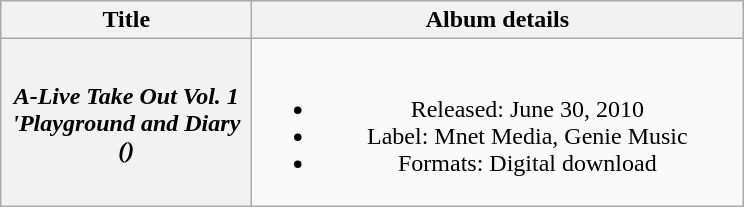<table class="wikitable plainrowheaders" style="text-align:center;">
<tr>
<th scope="col" style="width:10em;">Title</th>
<th scope="col" style="width:20em;">Album details</th>
</tr>
<tr>
<th scope="row"><em>A-Live Take Out Vol. 1 'Playground and Diary<strong> ()<br></th>
<td><br><ul><li>Released: June 30, 2010</li><li>Label: Mnet Media, Genie Music</li><li>Formats: Digital download</li></ul></td>
</tr>
</table>
